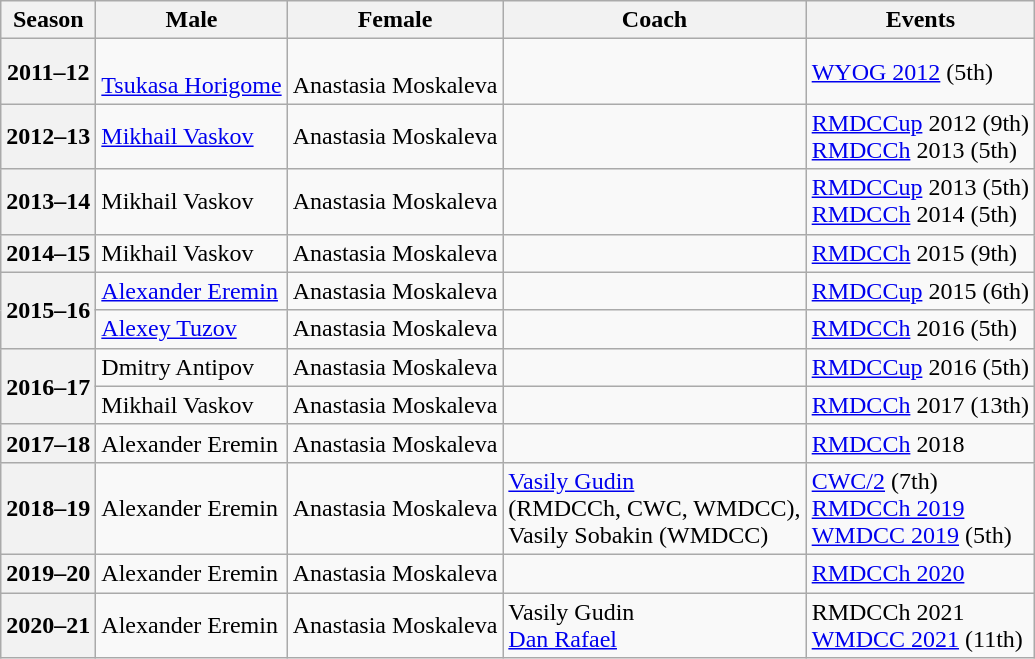<table class="wikitable">
<tr>
<th scope"col">Season</th>
<th scope"col">Male</th>
<th scope"col">Female</th>
<th scope"col">Coach</th>
<th scope"col">Events</th>
</tr>
<tr>
<th scope="row">2011–12</th>
<td><br><a href='#'>Tsukasa Horigome</a></td>
<td><br>Anastasia Moskaleva</td>
<td></td>
<td><a href='#'>WYOG 2012</a> (5th)</td>
</tr>
<tr>
<th scope="row">2012–13</th>
<td><a href='#'>Mikhail Vaskov</a></td>
<td>Anastasia Moskaleva</td>
<td></td>
<td><a href='#'>RMDCCup</a> 2012 (9th)<br><a href='#'>RMDCCh</a> 2013 (5th)</td>
</tr>
<tr>
<th scope="row">2013–14</th>
<td>Mikhail Vaskov</td>
<td>Anastasia Moskaleva</td>
<td></td>
<td><a href='#'>RMDCCup</a> 2013 (5th)<br><a href='#'>RMDCCh</a> 2014 (5th)</td>
</tr>
<tr>
<th scope="row">2014–15</th>
<td>Mikhail Vaskov</td>
<td>Anastasia Moskaleva</td>
<td></td>
<td><a href='#'>RMDCCh</a> 2015 (9th)</td>
</tr>
<tr>
<th scope="row" rowspan=2>2015–16</th>
<td><a href='#'>Alexander Eremin</a></td>
<td>Anastasia Moskaleva</td>
<td></td>
<td><a href='#'>RMDCCup</a> 2015 (6th)</td>
</tr>
<tr>
<td><a href='#'>Alexey Tuzov</a></td>
<td>Anastasia Moskaleva</td>
<td></td>
<td><a href='#'>RMDCCh</a> 2016 (5th)</td>
</tr>
<tr>
<th scope="row" rowspan=2>2016–17</th>
<td>Dmitry Antipov</td>
<td>Anastasia Moskaleva</td>
<td></td>
<td><a href='#'>RMDCCup</a> 2016 (5th)</td>
</tr>
<tr>
<td>Mikhail Vaskov</td>
<td>Anastasia Moskaleva</td>
<td></td>
<td><a href='#'>RMDCCh</a> 2017 (13th)</td>
</tr>
<tr>
<th scope="row">2017–18</th>
<td>Alexander Eremin</td>
<td>Anastasia Moskaleva</td>
<td></td>
<td><a href='#'>RMDCCh</a> 2018 </td>
</tr>
<tr>
<th scope="row">2018–19</th>
<td>Alexander Eremin</td>
<td>Anastasia Moskaleva</td>
<td><a href='#'>Vasily Gudin</a><br>(RMDCCh, CWC, WMDCC),<br> Vasily Sobakin (WMDCC)</td>
<td><a href='#'>CWC/2</a> (7th)<br><a href='#'>RMDCCh 2019</a> <br><a href='#'>WMDCC 2019</a> (5th)</td>
</tr>
<tr>
<th scope="row">2019–20</th>
<td>Alexander Eremin</td>
<td>Anastasia Moskaleva</td>
<td></td>
<td><a href='#'>RMDCCh 2020</a> </td>
</tr>
<tr>
<th scope="row">2020–21</th>
<td>Alexander Eremin</td>
<td>Anastasia Moskaleva</td>
<td>Vasily Gudin <br> <a href='#'>Dan Rafael</a></td>
<td>RMDCCh 2021  <br> <a href='#'>WMDCC 2021</a> (11th)</td>
</tr>
</table>
